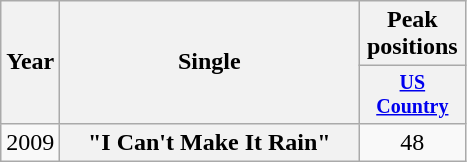<table class="wikitable plainrowheaders" style="text-align:center;">
<tr>
<th rowspan="2">Year</th>
<th rowspan="2" style="width:12em;">Single</th>
<th>Peak positions</th>
</tr>
<tr style="font-size:smaller;">
<th width="65"><a href='#'>US Country</a></th>
</tr>
<tr>
<td>2009</td>
<th scope="row">"I Can't Make It Rain"</th>
<td>48</td>
</tr>
</table>
